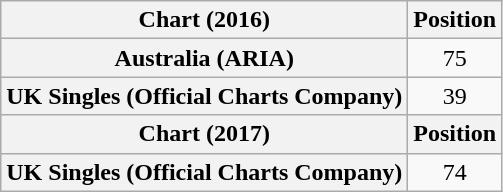<table class="wikitable plainrowheaders" style="text-align:center">
<tr>
<th scope="col">Chart (2016)</th>
<th scope="col">Position</th>
</tr>
<tr>
<th scope="row">Australia (ARIA)</th>
<td>75</td>
</tr>
<tr>
<th scope="row">UK Singles (Official Charts Company)</th>
<td>39</td>
</tr>
<tr>
<th scope="col">Chart (2017)</th>
<th scope="col">Position</th>
</tr>
<tr>
<th scope="row">UK Singles (Official Charts Company)</th>
<td>74</td>
</tr>
</table>
